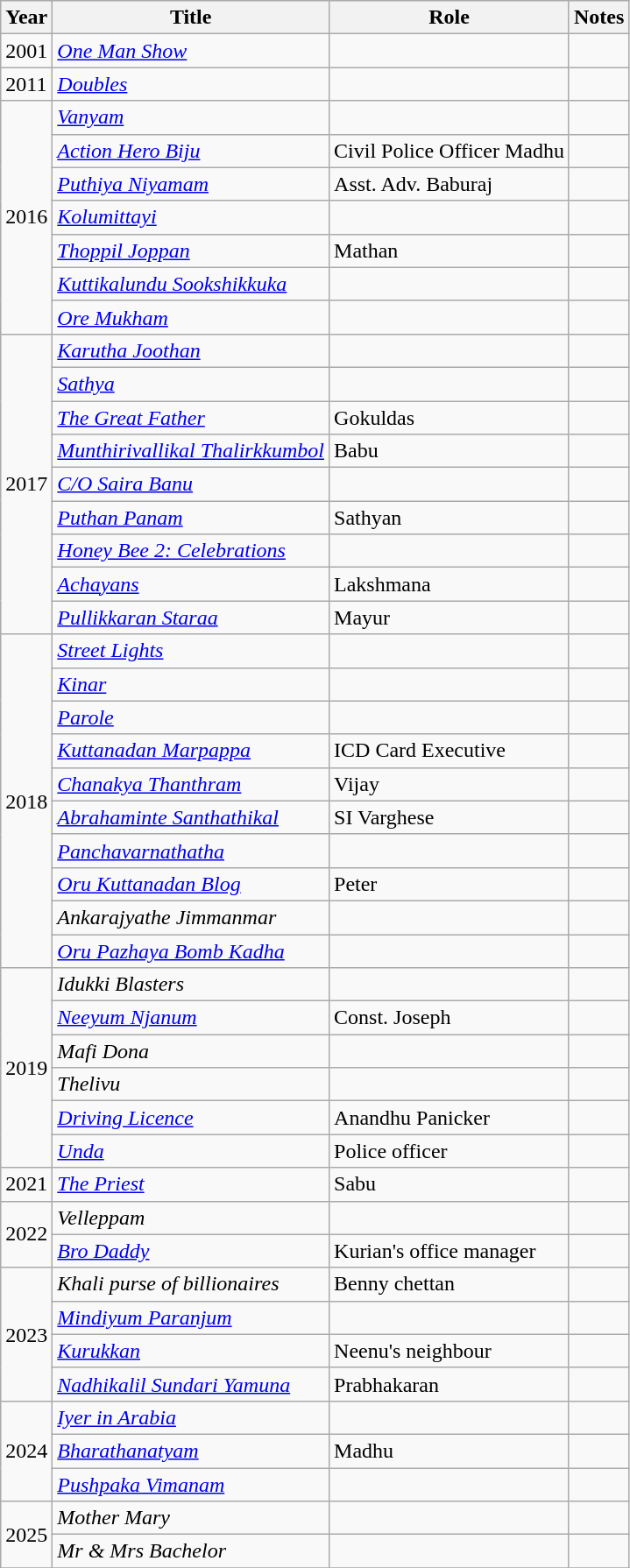<table class="wikitable sortable">
<tr>
<th>Year</th>
<th>Title</th>
<th>Role</th>
<th class="unsortable">Notes</th>
</tr>
<tr>
<td>2001</td>
<td><em><a href='#'>One Man Show</a></em></td>
<td></td>
<td></td>
</tr>
<tr>
<td>2011</td>
<td><em><a href='#'>Doubles</a></em></td>
<td></td>
</tr>
<tr>
<td rowspan=7>2016</td>
<td><em><a href='#'>Vanyam</a></em></td>
<td></td>
<td></td>
</tr>
<tr>
<td><em><a href='#'>Action Hero Biju</a></em></td>
<td>Civil Police Officer Madhu</td>
<td></td>
</tr>
<tr>
<td><em><a href='#'>Puthiya Niyamam</a></em></td>
<td>Asst. Adv. Baburaj</td>
<td></td>
</tr>
<tr>
<td><em><a href='#'>Kolumittayi</a></em></td>
<td></td>
<td></td>
</tr>
<tr>
<td><em><a href='#'>Thoppil Joppan</a></em></td>
<td>Mathan</td>
<td></td>
</tr>
<tr>
<td><em><a href='#'>Kuttikalundu Sookshikkuka</a></em></td>
<td></td>
<td></td>
</tr>
<tr>
<td><em><a href='#'>Ore Mukham</a></em></td>
<td></td>
<td></td>
</tr>
<tr>
<td rowspan=9>2017</td>
<td><em><a href='#'>Karutha Joothan</a></em></td>
<td></td>
<td></td>
</tr>
<tr>
<td><em><a href='#'>Sathya</a></em></td>
<td></td>
<td></td>
</tr>
<tr>
<td><em><a href='#'>The Great Father</a></em></td>
<td>Gokuldas</td>
<td></td>
</tr>
<tr>
<td><em><a href='#'>Munthirivallikal Thalirkkumbol</a></em></td>
<td>Babu</td>
<td></td>
</tr>
<tr>
<td><em><a href='#'>C/O Saira Banu</a></em></td>
<td></td>
<td></td>
</tr>
<tr>
<td><em><a href='#'>Puthan Panam</a></em></td>
<td>Sathyan</td>
<td></td>
</tr>
<tr>
<td><em><a href='#'>Honey Bee 2: Celebrations</a></em></td>
<td></td>
<td></td>
</tr>
<tr>
<td><em><a href='#'>Achayans</a></em></td>
<td>Lakshmana</td>
<td></td>
</tr>
<tr>
<td><em><a href='#'>Pullikkaran Staraa</a></em></td>
<td>Mayur</td>
<td></td>
</tr>
<tr>
<td rowspan=10>2018</td>
<td><em><a href='#'>Street Lights</a></em></td>
<td></td>
<td></td>
</tr>
<tr>
<td><em><a href='#'>Kinar</a></em></td>
<td></td>
<td></td>
</tr>
<tr>
<td><em><a href='#'>Parole</a></em></td>
<td></td>
<td></td>
</tr>
<tr>
<td><em><a href='#'>Kuttanadan Marpappa</a></em></td>
<td>ICD Card Executive</td>
<td></td>
</tr>
<tr>
<td><em><a href='#'>Chanakya Thanthram</a></em></td>
<td>Vijay</td>
<td></td>
</tr>
<tr>
<td><em><a href='#'>Abrahaminte Santhathikal</a></em></td>
<td>SI Varghese</td>
<td></td>
</tr>
<tr>
<td><em><a href='#'>Panchavarnathatha</a></em></td>
<td></td>
<td></td>
</tr>
<tr>
<td><em><a href='#'>Oru Kuttanadan Blog</a></em></td>
<td>Peter</td>
<td></td>
</tr>
<tr>
<td><em>Ankarajyathe Jimmanmar</em></td>
<td></td>
<td></td>
</tr>
<tr>
<td><em><a href='#'>Oru Pazhaya Bomb Kadha</a></em></td>
<td></td>
<td></td>
</tr>
<tr>
<td rowspan=6>2019</td>
<td><em>Idukki Blasters</em></td>
<td></td>
<td></td>
</tr>
<tr>
<td><em><a href='#'>Neeyum Njanum</a></em></td>
<td>Const. Joseph</td>
<td></td>
</tr>
<tr>
<td><em>Mafi Dona</em></td>
<td></td>
<td></td>
</tr>
<tr>
<td><em>Thelivu</em></td>
<td></td>
<td></td>
</tr>
<tr>
<td><em><a href='#'>Driving Licence</a></em></td>
<td>Anandhu Panicker</td>
<td></td>
</tr>
<tr>
<td><em><a href='#'>Unda</a></em></td>
<td>Police officer</td>
<td></td>
</tr>
<tr>
<td>2021</td>
<td><em><a href='#'>The Priest</a></em></td>
<td>Sabu</td>
<td></td>
</tr>
<tr>
<td rowspan=2>2022</td>
<td><em>Velleppam</em></td>
<td></td>
<td></td>
</tr>
<tr>
<td><em><a href='#'>Bro Daddy</a></em></td>
<td>Kurian's office manager</td>
<td></td>
</tr>
<tr>
<td rowspan=4>2023</td>
<td><em>Khali purse of billionaires</em></td>
<td>Benny chettan</td>
<td></td>
</tr>
<tr>
<td><em><a href='#'>Mindiyum Paranjum</a></em></td>
<td></td>
<td></td>
</tr>
<tr>
<td><em><a href='#'>Kurukkan</a></em></td>
<td>Neenu's neighbour</td>
<td></td>
</tr>
<tr>
<td><em><a href='#'>Nadhikalil Sundari Yamuna</a></em></td>
<td>Prabhakaran</td>
<td></td>
</tr>
<tr>
<td rowspan=3>2024</td>
<td><em><a href='#'>Iyer in Arabia</a></em></td>
<td></td>
<td></td>
</tr>
<tr>
<td><em><a href='#'>Bharathanatyam</a></em></td>
<td>Madhu</td>
<td></td>
</tr>
<tr>
<td><em><a href='#'>Pushpaka Vimanam</a></em></td>
<td></td>
<td></td>
</tr>
<tr>
<td rowspan=2>2025</td>
<td><em>Mother Mary</em></td>
<td></td>
<td></td>
</tr>
<tr>
<td><em>Mr & Mrs Bachelor</em></td>
<td></td>
<td></td>
</tr>
<tr>
</tr>
</table>
